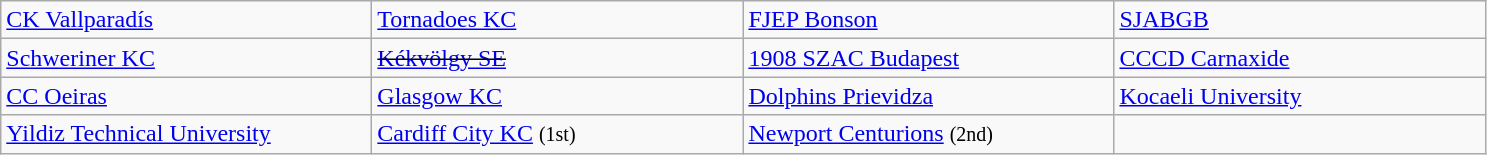<table class="wikitable">
<tr>
<td width=240px> <a href='#'>CK Vallparadís</a></td>
<td width=240px> <a href='#'>Tornadoes KC</a></td>
<td width=240px> <a href='#'>FJEP Bonson</a></td>
<td width=240px> <a href='#'>SJABGB</a></td>
</tr>
<tr>
<td> <a href='#'>Schweriner KC</a></td>
<td> <s><a href='#'>Kékvölgy SE</a></s></td>
<td> <a href='#'>1908 SZAC Budapest</a></td>
<td> <a href='#'>CCCD Carnaxide</a></td>
</tr>
<tr>
<td> <a href='#'>CC Oeiras</a></td>
<td> <a href='#'>Glasgow KC</a></td>
<td> <a href='#'>Dolphins Prievidza</a></td>
<td> <a href='#'>Kocaeli University</a></td>
</tr>
<tr>
<td> <a href='#'>Yildiz Technical University</a></td>
<td> <a href='#'>Cardiff City KC</a> <small>(1st)</small></td>
<td> <a href='#'>Newport Centurions</a> <small>(2nd)</small></td>
<td></td>
</tr>
</table>
